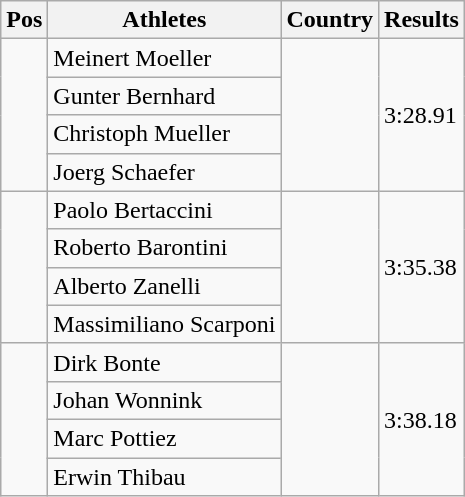<table class="wikitable wikble">
<tr>
<th>Pos</th>
<th>Athletes</th>
<th>Country</th>
<th>Results</th>
</tr>
<tr>
<td rowspan="4"></td>
<td>Meinert Moeller</td>
<td rowspan="4"></td>
<td rowspan="4">3:28.91</td>
</tr>
<tr>
<td>Gunter Bernhard</td>
</tr>
<tr>
<td>Christoph Mueller</td>
</tr>
<tr>
<td>Joerg Schaefer</td>
</tr>
<tr>
<td rowspan="4"></td>
<td>Paolo Bertaccini</td>
<td rowspan="4"></td>
<td rowspan="4">3:35.38</td>
</tr>
<tr>
<td>Roberto Barontini</td>
</tr>
<tr>
<td>Alberto Zanelli</td>
</tr>
<tr>
<td>Massimiliano Scarponi</td>
</tr>
<tr>
<td rowspan="4"></td>
<td>Dirk Bonte</td>
<td rowspan="4"></td>
<td rowspan="4">3:38.18</td>
</tr>
<tr>
<td>Johan Wonnink</td>
</tr>
<tr>
<td>Marc Pottiez</td>
</tr>
<tr>
<td>Erwin Thibau</td>
</tr>
</table>
